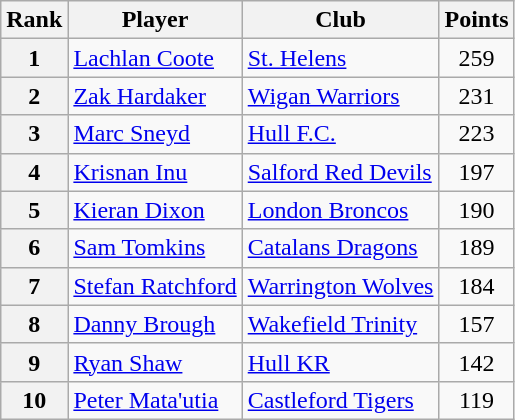<table class="wikitable" style="text-align:center">
<tr>
<th>Rank</th>
<th>Player</th>
<th>Club</th>
<th>Points</th>
</tr>
<tr>
<th>1</th>
<td align="left"> <a href='#'>Lachlan Coote</a></td>
<td align="left"> <a href='#'>St. Helens</a></td>
<td>259</td>
</tr>
<tr>
<th>2</th>
<td align="left"> <a href='#'>Zak Hardaker</a></td>
<td align="left"> <a href='#'>Wigan Warriors</a></td>
<td>231</td>
</tr>
<tr>
<th>3</th>
<td align="left"> <a href='#'>Marc Sneyd</a></td>
<td align="left"> <a href='#'>Hull F.C.</a></td>
<td>223</td>
</tr>
<tr>
<th>4</th>
<td align="left"> <a href='#'>Krisnan Inu</a></td>
<td align="left"> <a href='#'>Salford Red Devils</a></td>
<td>197</td>
</tr>
<tr>
<th>5</th>
<td align="left"> <a href='#'>Kieran Dixon</a></td>
<td align="left"> <a href='#'>London Broncos</a></td>
<td>190</td>
</tr>
<tr>
<th>6</th>
<td align="left"> <a href='#'>Sam Tomkins</a></td>
<td align="left"> <a href='#'>Catalans Dragons</a></td>
<td>189</td>
</tr>
<tr>
<th>7</th>
<td align="left"> <a href='#'>Stefan Ratchford</a></td>
<td align="left"> <a href='#'>Warrington Wolves</a></td>
<td>184</td>
</tr>
<tr>
<th>8</th>
<td align="left"> <a href='#'>Danny Brough</a></td>
<td align="left"> <a href='#'>Wakefield Trinity</a></td>
<td>157</td>
</tr>
<tr>
<th>9</th>
<td align="left"> <a href='#'>Ryan Shaw</a></td>
<td align="left"> <a href='#'>Hull KR</a></td>
<td>142</td>
</tr>
<tr>
<th>10</th>
<td align="left"> <a href='#'>Peter Mata'utia</a></td>
<td align="left"> <a href='#'>Castleford Tigers</a></td>
<td>119</td>
</tr>
</table>
